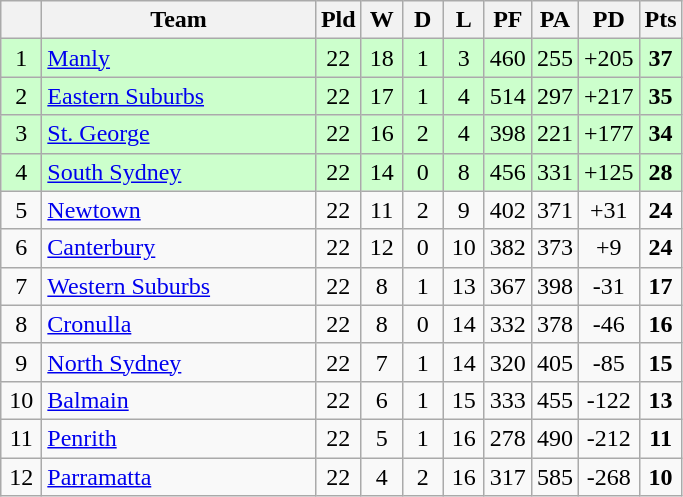<table class="wikitable" style="text-align:center;">
<tr>
<th style="width:20px;" abbr="Position×"></th>
<th width=175>Team</th>
<th style="width:20px;" abbr="Played">Pld</th>
<th style="width:20px;" abbr="Won">W</th>
<th style="width:20px;" abbr="Drawn">D</th>
<th style="width:20px;" abbr="Lost">L</th>
<th style="width:20px;" abbr="Points for">PF</th>
<th style="width:20px;" abbr="Points against">PA</th>
<th style="width:20px;" abbr="Points difference">PD</th>
<th style="width:20px;" abbr="Points">Pts</th>
</tr>
<tr style="background:#cfc;">
<td>1</td>
<td style="text-align:left;"> <a href='#'>Manly</a></td>
<td>22</td>
<td>18</td>
<td>1</td>
<td>3</td>
<td>460</td>
<td>255</td>
<td>+205</td>
<td><strong>37</strong></td>
</tr>
<tr style="background:#cfc;">
<td>2</td>
<td style="text-align:left;"> <a href='#'>Eastern Suburbs</a></td>
<td>22</td>
<td>17</td>
<td>1</td>
<td>4</td>
<td>514</td>
<td>297</td>
<td>+217</td>
<td><strong>35</strong></td>
</tr>
<tr style="background:#cfc;">
<td>3</td>
<td style="text-align:left;"> <a href='#'>St. George</a></td>
<td>22</td>
<td>16</td>
<td>2</td>
<td>4</td>
<td>398</td>
<td>221</td>
<td>+177</td>
<td><strong>34</strong></td>
</tr>
<tr style="background:#cfc;">
<td>4</td>
<td style="text-align:left;"> <a href='#'>South Sydney</a></td>
<td>22</td>
<td>14</td>
<td>0</td>
<td>8</td>
<td>456</td>
<td>331</td>
<td>+125</td>
<td><strong>28</strong></td>
</tr>
<tr>
<td>5</td>
<td style="text-align:left;"> <a href='#'>Newtown</a></td>
<td>22</td>
<td>11</td>
<td>2</td>
<td>9</td>
<td>402</td>
<td>371</td>
<td>+31</td>
<td><strong>24</strong></td>
</tr>
<tr>
<td>6</td>
<td style="text-align:left;"> <a href='#'>Canterbury</a></td>
<td>22</td>
<td>12</td>
<td>0</td>
<td>10</td>
<td>382</td>
<td>373</td>
<td>+9</td>
<td><strong>24</strong></td>
</tr>
<tr>
<td>7</td>
<td style="text-align:left;"> <a href='#'>Western Suburbs</a></td>
<td>22</td>
<td>8</td>
<td>1</td>
<td>13</td>
<td>367</td>
<td>398</td>
<td>-31</td>
<td><strong>17</strong></td>
</tr>
<tr>
<td>8</td>
<td style="text-align:left;"> <a href='#'>Cronulla</a></td>
<td>22</td>
<td>8</td>
<td>0</td>
<td>14</td>
<td>332</td>
<td>378</td>
<td>-46</td>
<td><strong>16</strong></td>
</tr>
<tr>
<td>9</td>
<td style="text-align:left;"> <a href='#'>North Sydney</a></td>
<td>22</td>
<td>7</td>
<td>1</td>
<td>14</td>
<td>320</td>
<td>405</td>
<td>-85</td>
<td><strong>15</strong></td>
</tr>
<tr>
<td>10</td>
<td style="text-align:left;"> <a href='#'>Balmain</a></td>
<td>22</td>
<td>6</td>
<td>1</td>
<td>15</td>
<td>333</td>
<td>455</td>
<td>-122</td>
<td><strong>13</strong></td>
</tr>
<tr>
<td>11</td>
<td style="text-align:left;"> <a href='#'>Penrith</a></td>
<td>22</td>
<td>5</td>
<td>1</td>
<td>16</td>
<td>278</td>
<td>490</td>
<td>-212</td>
<td><strong>11</strong></td>
</tr>
<tr>
<td>12</td>
<td style="text-align:left;"> <a href='#'>Parramatta</a></td>
<td>22</td>
<td>4</td>
<td>2</td>
<td>16</td>
<td>317</td>
<td>585</td>
<td>-268</td>
<td><strong>10</strong></td>
</tr>
</table>
